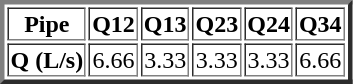<table border="3" style="margin-left: 3em; text-align: center;">
<tr>
<th scope="col">Pipe</th>
<th scope="col">Q12</th>
<th scope="col">Q13</th>
<th scope="col">Q23</th>
<th scope="col">Q24</th>
<th scope="col">Q34</th>
</tr>
<tr>
<th scope="row">Q (L/s)</th>
<td>6.66</td>
<td>3.33</td>
<td>3.33</td>
<td>3.33</td>
<td>6.66</td>
</tr>
</table>
